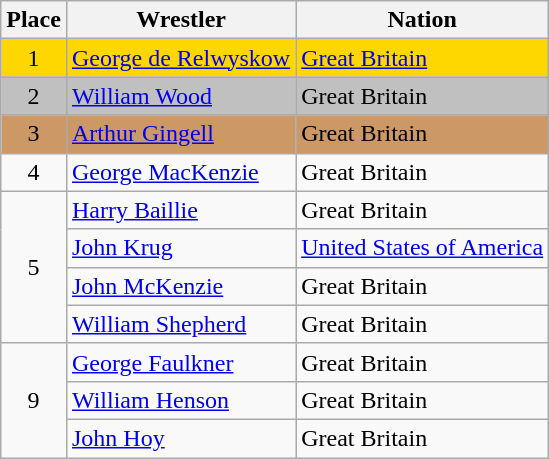<table class=wikitable>
<tr>
<th>Place</th>
<th>Wrestler</th>
<th>Nation</th>
</tr>
<tr bgcolor=gold>
<td align=center>1</td>
<td><a href='#'>George de Relwyskow</a></td>
<td> <a href='#'>Great Britain</a></td>
</tr>
<tr bgcolor=silver>
<td align=center>2</td>
<td><a href='#'>William Wood</a></td>
<td> Great Britain</td>
</tr>
<tr bgcolor=cc9966>
<td align=center>3</td>
<td><a href='#'>Arthur Gingell</a></td>
<td> Great Britain</td>
</tr>
<tr>
<td align=center>4</td>
<td><a href='#'>George MacKenzie</a></td>
<td> Great Britain</td>
</tr>
<tr>
<td align=center rowspan=4>5</td>
<td><a href='#'>Harry Baillie</a></td>
<td> Great Britain</td>
</tr>
<tr>
<td><a href='#'>John Krug</a></td>
<td> <a href='#'>United States of America</a></td>
</tr>
<tr>
<td><a href='#'>John McKenzie</a></td>
<td> Great Britain</td>
</tr>
<tr>
<td><a href='#'>William Shepherd</a></td>
<td> Great Britain</td>
</tr>
<tr>
<td align=center rowspan=3>9</td>
<td><a href='#'>George Faulkner</a></td>
<td> Great Britain</td>
</tr>
<tr>
<td><a href='#'>William Henson</a></td>
<td> Great Britain</td>
</tr>
<tr>
<td><a href='#'>John Hoy</a></td>
<td> Great Britain</td>
</tr>
</table>
